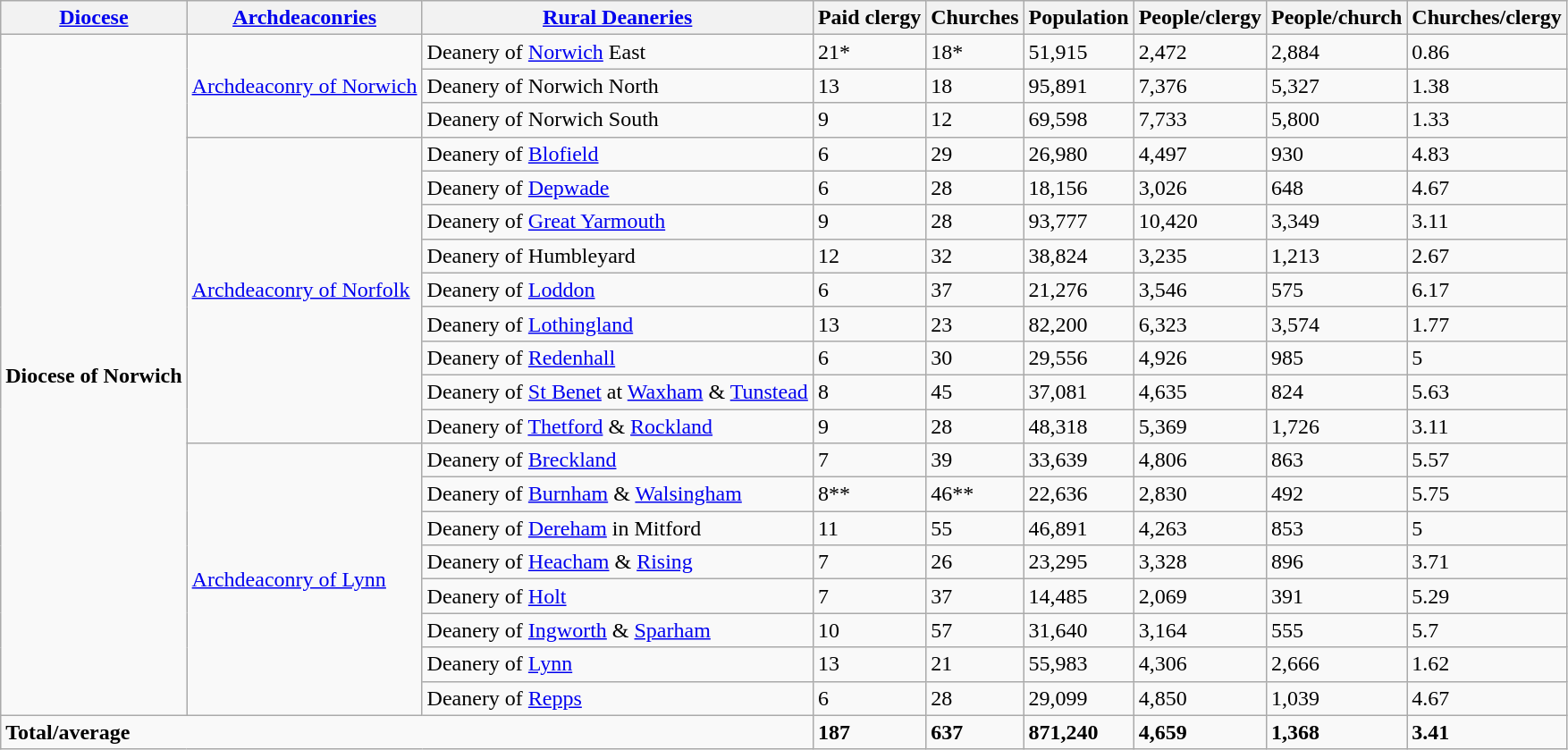<table class="wikitable sortable">
<tr>
<th><a href='#'>Diocese</a></th>
<th><a href='#'>Archdeaconries</a></th>
<th><a href='#'>Rural Deaneries</a></th>
<th>Paid clergy</th>
<th>Churches</th>
<th>Population</th>
<th>People/clergy</th>
<th>People/church</th>
<th>Churches/clergy</th>
</tr>
<tr>
<td rowspan="20"><strong>Diocese of Norwich</strong></td>
<td rowspan="3"><a href='#'>Archdeaconry of Norwich</a></td>
<td>Deanery of <a href='#'>Norwich</a> East</td>
<td>21*</td>
<td>18*</td>
<td>51,915</td>
<td>2,472</td>
<td>2,884</td>
<td>0.86</td>
</tr>
<tr>
<td>Deanery of Norwich North</td>
<td>13</td>
<td>18</td>
<td>95,891</td>
<td>7,376</td>
<td>5,327</td>
<td>1.38</td>
</tr>
<tr>
<td>Deanery of Norwich South</td>
<td>9</td>
<td>12</td>
<td>69,598</td>
<td>7,733</td>
<td>5,800</td>
<td>1.33</td>
</tr>
<tr>
<td rowspan="9"><a href='#'>Archdeaconry of Norfolk</a></td>
<td>Deanery of <a href='#'>Blofield</a></td>
<td>6</td>
<td>29</td>
<td>26,980</td>
<td>4,497</td>
<td>930</td>
<td>4.83</td>
</tr>
<tr>
<td>Deanery of <a href='#'>Depwade</a></td>
<td>6</td>
<td>28</td>
<td>18,156</td>
<td>3,026</td>
<td>648</td>
<td>4.67</td>
</tr>
<tr>
<td>Deanery of <a href='#'>Great Yarmouth</a></td>
<td>9</td>
<td>28</td>
<td>93,777</td>
<td>10,420</td>
<td>3,349</td>
<td>3.11</td>
</tr>
<tr>
<td>Deanery of Humbleyard</td>
<td>12</td>
<td>32</td>
<td>38,824</td>
<td>3,235</td>
<td>1,213</td>
<td>2.67</td>
</tr>
<tr>
<td>Deanery of <a href='#'>Loddon</a></td>
<td>6</td>
<td>37</td>
<td>21,276</td>
<td>3,546</td>
<td>575</td>
<td>6.17</td>
</tr>
<tr>
<td>Deanery of <a href='#'>Lothingland</a></td>
<td>13</td>
<td>23</td>
<td>82,200</td>
<td>6,323</td>
<td>3,574</td>
<td>1.77</td>
</tr>
<tr>
<td>Deanery of <a href='#'>Redenhall</a></td>
<td>6</td>
<td>30</td>
<td>29,556</td>
<td>4,926</td>
<td>985</td>
<td>5</td>
</tr>
<tr>
<td>Deanery of <a href='#'>St Benet</a> at <a href='#'>Waxham</a> & <a href='#'>Tunstead</a></td>
<td>8</td>
<td>45</td>
<td>37,081</td>
<td>4,635</td>
<td>824</td>
<td>5.63</td>
</tr>
<tr>
<td>Deanery of <a href='#'>Thetford</a> & <a href='#'>Rockland</a></td>
<td>9</td>
<td>28</td>
<td>48,318</td>
<td>5,369</td>
<td>1,726</td>
<td>3.11</td>
</tr>
<tr>
<td rowspan="8"><a href='#'>Archdeaconry of Lynn</a></td>
<td>Deanery of <a href='#'>Breckland</a></td>
<td>7</td>
<td>39</td>
<td>33,639</td>
<td>4,806</td>
<td>863</td>
<td>5.57</td>
</tr>
<tr>
<td>Deanery of <a href='#'>Burnham</a> & <a href='#'>Walsingham</a></td>
<td>8**</td>
<td>46**</td>
<td>22,636</td>
<td>2,830</td>
<td>492</td>
<td>5.75</td>
</tr>
<tr>
<td>Deanery of <a href='#'>Dereham</a> in Mitford</td>
<td>11</td>
<td>55</td>
<td>46,891</td>
<td>4,263</td>
<td>853</td>
<td>5</td>
</tr>
<tr>
<td>Deanery of <a href='#'>Heacham</a> & <a href='#'>Rising</a></td>
<td>7</td>
<td>26</td>
<td>23,295</td>
<td>3,328</td>
<td>896</td>
<td>3.71</td>
</tr>
<tr>
<td>Deanery of <a href='#'>Holt</a></td>
<td>7</td>
<td>37</td>
<td>14,485</td>
<td>2,069</td>
<td>391</td>
<td>5.29</td>
</tr>
<tr>
<td>Deanery of <a href='#'>Ingworth</a> & <a href='#'>Sparham</a></td>
<td>10</td>
<td>57</td>
<td>31,640</td>
<td>3,164</td>
<td>555</td>
<td>5.7</td>
</tr>
<tr>
<td>Deanery of <a href='#'>Lynn</a></td>
<td>13</td>
<td>21</td>
<td>55,983</td>
<td>4,306</td>
<td>2,666</td>
<td>1.62</td>
</tr>
<tr>
<td>Deanery of <a href='#'>Repps</a></td>
<td>6</td>
<td>28</td>
<td>29,099</td>
<td>4,850</td>
<td>1,039</td>
<td>4.67</td>
</tr>
<tr>
<td colspan="3"><strong>Total/average</strong></td>
<td><strong>187</strong></td>
<td><strong>637</strong></td>
<td><strong>871,240</strong></td>
<td><strong>4,659</strong></td>
<td><strong>1,368</strong></td>
<td><strong>3.41</strong></td>
</tr>
</table>
